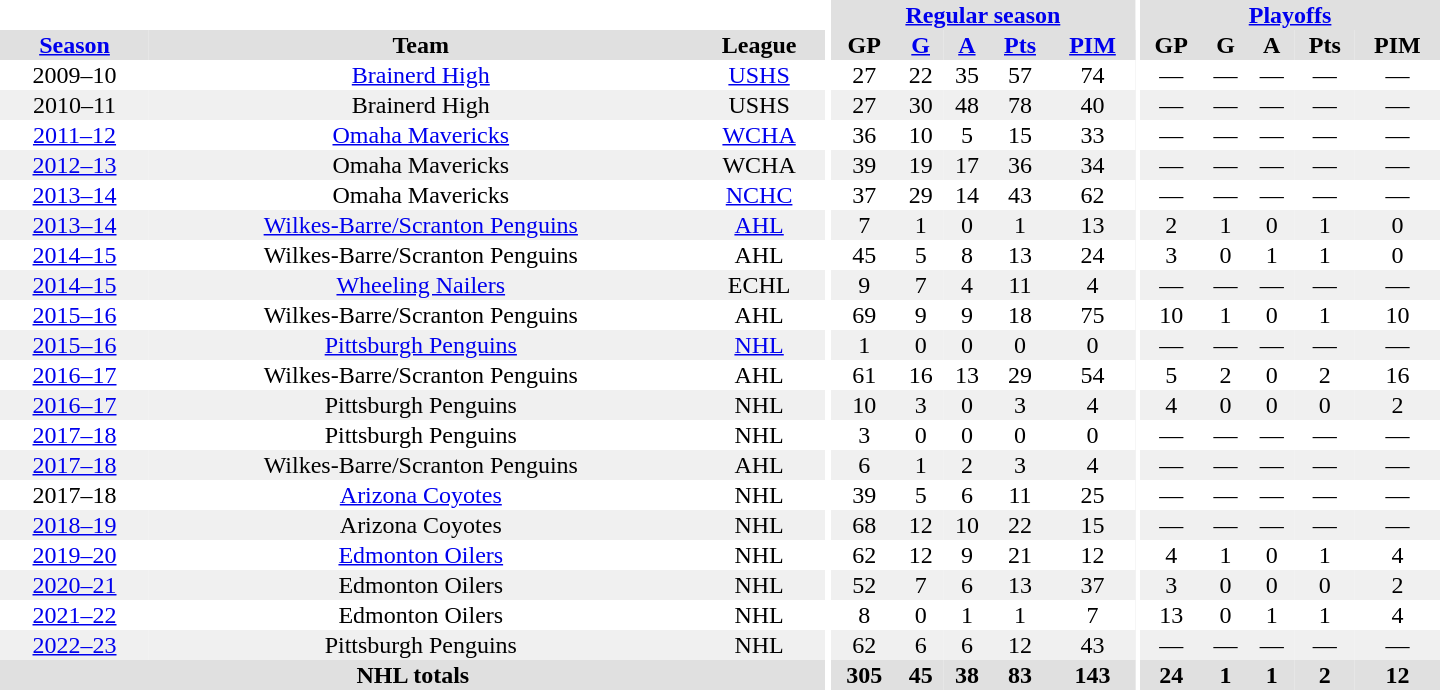<table border="0" cellpadding="1" cellspacing="0" style="text-align:center; width:60em">
<tr bgcolor="#e0e0e0">
<th colspan="3" bgcolor="#ffffff"></th>
<th rowspan="100" bgcolor="#ffffff"></th>
<th colspan="5"><a href='#'>Regular season</a></th>
<th rowspan="100" bgcolor="#ffffff"></th>
<th colspan="5"><a href='#'>Playoffs</a></th>
</tr>
<tr bgcolor="#e0e0e0">
<th><a href='#'>Season</a></th>
<th>Team</th>
<th>League</th>
<th>GP</th>
<th><a href='#'>G</a></th>
<th><a href='#'>A</a></th>
<th><a href='#'>Pts</a></th>
<th><a href='#'>PIM</a></th>
<th>GP</th>
<th>G</th>
<th>A</th>
<th>Pts</th>
<th>PIM</th>
</tr>
<tr>
<td>2009–10</td>
<td><a href='#'>Brainerd High</a></td>
<td><a href='#'>USHS</a></td>
<td>27</td>
<td>22</td>
<td>35</td>
<td>57</td>
<td>74</td>
<td>—</td>
<td>—</td>
<td>—</td>
<td>—</td>
<td>—</td>
</tr>
<tr bgcolor="#f0f0f0">
<td>2010–11</td>
<td>Brainerd High</td>
<td>USHS</td>
<td>27</td>
<td>30</td>
<td>48</td>
<td>78</td>
<td>40</td>
<td>—</td>
<td>—</td>
<td>—</td>
<td>—</td>
<td>—</td>
</tr>
<tr>
<td><a href='#'>2011–12</a></td>
<td><a href='#'>Omaha Mavericks</a></td>
<td><a href='#'>WCHA</a></td>
<td>36</td>
<td>10</td>
<td>5</td>
<td>15</td>
<td>33</td>
<td>—</td>
<td>—</td>
<td>—</td>
<td>—</td>
<td>—</td>
</tr>
<tr bgcolor="#f0f0f0">
<td><a href='#'>2012–13</a></td>
<td>Omaha Mavericks</td>
<td>WCHA</td>
<td>39</td>
<td>19</td>
<td>17</td>
<td>36</td>
<td>34</td>
<td>—</td>
<td>—</td>
<td>—</td>
<td>—</td>
<td>—</td>
</tr>
<tr>
<td><a href='#'>2013–14</a></td>
<td>Omaha Mavericks</td>
<td><a href='#'>NCHC</a></td>
<td>37</td>
<td>29</td>
<td>14</td>
<td>43</td>
<td>62</td>
<td>—</td>
<td>—</td>
<td>—</td>
<td>—</td>
<td>—</td>
</tr>
<tr bgcolor="#f0f0f0">
<td><a href='#'>2013–14</a></td>
<td><a href='#'>Wilkes-Barre/Scranton Penguins</a></td>
<td><a href='#'>AHL</a></td>
<td>7</td>
<td>1</td>
<td>0</td>
<td>1</td>
<td>13</td>
<td>2</td>
<td>1</td>
<td>0</td>
<td>1</td>
<td>0</td>
</tr>
<tr>
<td><a href='#'>2014–15</a></td>
<td>Wilkes-Barre/Scranton Penguins</td>
<td>AHL</td>
<td>45</td>
<td>5</td>
<td>8</td>
<td>13</td>
<td>24</td>
<td>3</td>
<td>0</td>
<td>1</td>
<td>1</td>
<td>0</td>
</tr>
<tr bgcolor="#f0f0f0">
<td><a href='#'>2014–15</a></td>
<td><a href='#'>Wheeling Nailers</a></td>
<td>ECHL</td>
<td>9</td>
<td>7</td>
<td>4</td>
<td>11</td>
<td>4</td>
<td>—</td>
<td>—</td>
<td>—</td>
<td>—</td>
<td>—</td>
</tr>
<tr>
<td><a href='#'>2015–16</a></td>
<td>Wilkes-Barre/Scranton Penguins</td>
<td>AHL</td>
<td>69</td>
<td>9</td>
<td>9</td>
<td>18</td>
<td>75</td>
<td>10</td>
<td>1</td>
<td>0</td>
<td>1</td>
<td>10</td>
</tr>
<tr bgcolor="#f0f0f0">
<td><a href='#'>2015–16</a></td>
<td><a href='#'>Pittsburgh Penguins</a></td>
<td><a href='#'>NHL</a></td>
<td>1</td>
<td>0</td>
<td>0</td>
<td>0</td>
<td>0</td>
<td>—</td>
<td>—</td>
<td>—</td>
<td>—</td>
<td>—</td>
</tr>
<tr>
<td><a href='#'>2016–17</a></td>
<td>Wilkes-Barre/Scranton Penguins</td>
<td>AHL</td>
<td>61</td>
<td>16</td>
<td>13</td>
<td>29</td>
<td>54</td>
<td>5</td>
<td>2</td>
<td>0</td>
<td>2</td>
<td>16</td>
</tr>
<tr bgcolor="#f0f0f0">
<td><a href='#'>2016–17</a></td>
<td>Pittsburgh Penguins</td>
<td>NHL</td>
<td>10</td>
<td>3</td>
<td>0</td>
<td>3</td>
<td>4</td>
<td>4</td>
<td>0</td>
<td>0</td>
<td>0</td>
<td>2</td>
</tr>
<tr>
<td><a href='#'>2017–18</a></td>
<td>Pittsburgh Penguins</td>
<td>NHL</td>
<td>3</td>
<td>0</td>
<td>0</td>
<td>0</td>
<td>0</td>
<td>—</td>
<td>—</td>
<td>—</td>
<td>—</td>
<td>—</td>
</tr>
<tr bgcolor="#f0f0f0">
<td><a href='#'>2017–18</a></td>
<td>Wilkes-Barre/Scranton Penguins</td>
<td>AHL</td>
<td>6</td>
<td>1</td>
<td>2</td>
<td>3</td>
<td>4</td>
<td>—</td>
<td>—</td>
<td>—</td>
<td>—</td>
<td>—</td>
</tr>
<tr>
<td>2017–18</td>
<td><a href='#'>Arizona Coyotes</a></td>
<td>NHL</td>
<td>39</td>
<td>5</td>
<td>6</td>
<td>11</td>
<td>25</td>
<td>—</td>
<td>—</td>
<td>—</td>
<td>—</td>
<td>—</td>
</tr>
<tr bgcolor="#f0f0f0">
<td><a href='#'>2018–19</a></td>
<td>Arizona Coyotes</td>
<td>NHL</td>
<td>68</td>
<td>12</td>
<td>10</td>
<td>22</td>
<td>15</td>
<td>—</td>
<td>—</td>
<td>—</td>
<td>—</td>
<td>—</td>
</tr>
<tr>
<td><a href='#'>2019–20</a></td>
<td><a href='#'>Edmonton Oilers</a></td>
<td>NHL</td>
<td>62</td>
<td>12</td>
<td>9</td>
<td>21</td>
<td>12</td>
<td>4</td>
<td>1</td>
<td>0</td>
<td>1</td>
<td>4</td>
</tr>
<tr bgcolor="#f0f0f0">
<td><a href='#'>2020–21</a></td>
<td>Edmonton Oilers</td>
<td>NHL</td>
<td>52</td>
<td>7</td>
<td>6</td>
<td>13</td>
<td>37</td>
<td>3</td>
<td>0</td>
<td>0</td>
<td>0</td>
<td>2</td>
</tr>
<tr>
<td><a href='#'>2021–22</a></td>
<td>Edmonton Oilers</td>
<td>NHL</td>
<td>8</td>
<td>0</td>
<td>1</td>
<td>1</td>
<td>7</td>
<td>13</td>
<td>0</td>
<td>1</td>
<td>1</td>
<td>4</td>
</tr>
<tr bgcolor="#f0f0f0">
<td><a href='#'>2022–23</a></td>
<td>Pittsburgh Penguins</td>
<td>NHL</td>
<td>62</td>
<td>6</td>
<td>6</td>
<td>12</td>
<td>43</td>
<td>—</td>
<td>—</td>
<td>—</td>
<td>—</td>
<td>—</td>
</tr>
<tr bgcolor="#e0e0e0">
<th colspan="3">NHL totals</th>
<th>305</th>
<th>45</th>
<th>38</th>
<th>83</th>
<th>143</th>
<th>24</th>
<th>1</th>
<th>1</th>
<th>2</th>
<th>12</th>
</tr>
</table>
